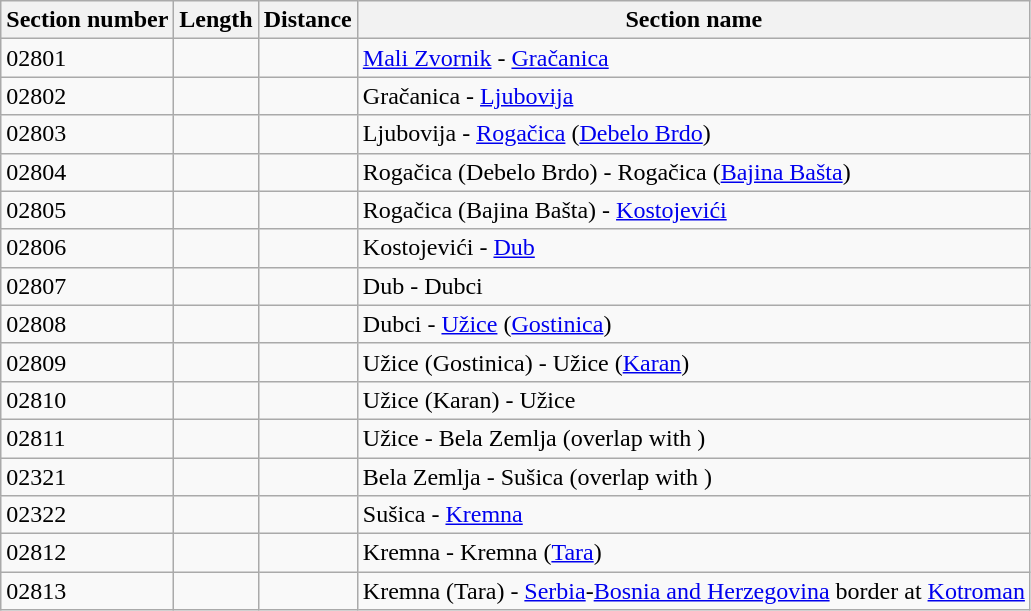<table class="wikitable">
<tr>
<th>Section number</th>
<th>Length</th>
<th>Distance</th>
<th>Section name</th>
</tr>
<tr>
<td>02801</td>
<td></td>
<td></td>
<td><a href='#'>Mali Zvornik</a> - <a href='#'>Gračanica</a></td>
</tr>
<tr>
<td>02802</td>
<td></td>
<td></td>
<td>Gračanica - <a href='#'>Ljubovija</a></td>
</tr>
<tr>
<td>02803</td>
<td></td>
<td></td>
<td>Ljubovija - <a href='#'>Rogačica</a> (<a href='#'>Debelo Brdo</a>)</td>
</tr>
<tr>
<td>02804</td>
<td></td>
<td></td>
<td>Rogačica (Debelo Brdo) - Rogačica (<a href='#'>Bajina Bašta</a>)</td>
</tr>
<tr>
<td>02805</td>
<td></td>
<td></td>
<td>Rogačica (Bajina Bašta) - <a href='#'>Kostojevići</a></td>
</tr>
<tr>
<td>02806</td>
<td></td>
<td></td>
<td>Kostojevići - <a href='#'>Dub</a></td>
</tr>
<tr>
<td>02807</td>
<td></td>
<td></td>
<td>Dub - Dubci</td>
</tr>
<tr>
<td>02808</td>
<td></td>
<td></td>
<td>Dubci - <a href='#'>Užice</a> (<a href='#'>Gostinica</a>)</td>
</tr>
<tr>
<td>02809</td>
<td></td>
<td></td>
<td>Užice (Gostinica) - Užice (<a href='#'>Karan</a>)</td>
</tr>
<tr>
<td>02810</td>
<td></td>
<td></td>
<td>Užice (Karan) - Užice</td>
</tr>
<tr>
<td>02811</td>
<td></td>
<td></td>
<td>Užice - Bela Zemlja (overlap with )</td>
</tr>
<tr>
<td>02321</td>
<td></td>
<td></td>
<td>Bela Zemlja - Sušica (overlap with )</td>
</tr>
<tr>
<td>02322</td>
<td></td>
<td></td>
<td>Sušica - <a href='#'>Kremna</a></td>
</tr>
<tr>
<td>02812</td>
<td></td>
<td></td>
<td>Kremna - Kremna (<a href='#'>Tara</a>)</td>
</tr>
<tr>
<td>02813</td>
<td></td>
<td></td>
<td>Kremna (Tara) - <a href='#'>Serbia</a>-<a href='#'>Bosnia and Herzegovina</a> border at <a href='#'>Kotroman</a></td>
</tr>
</table>
